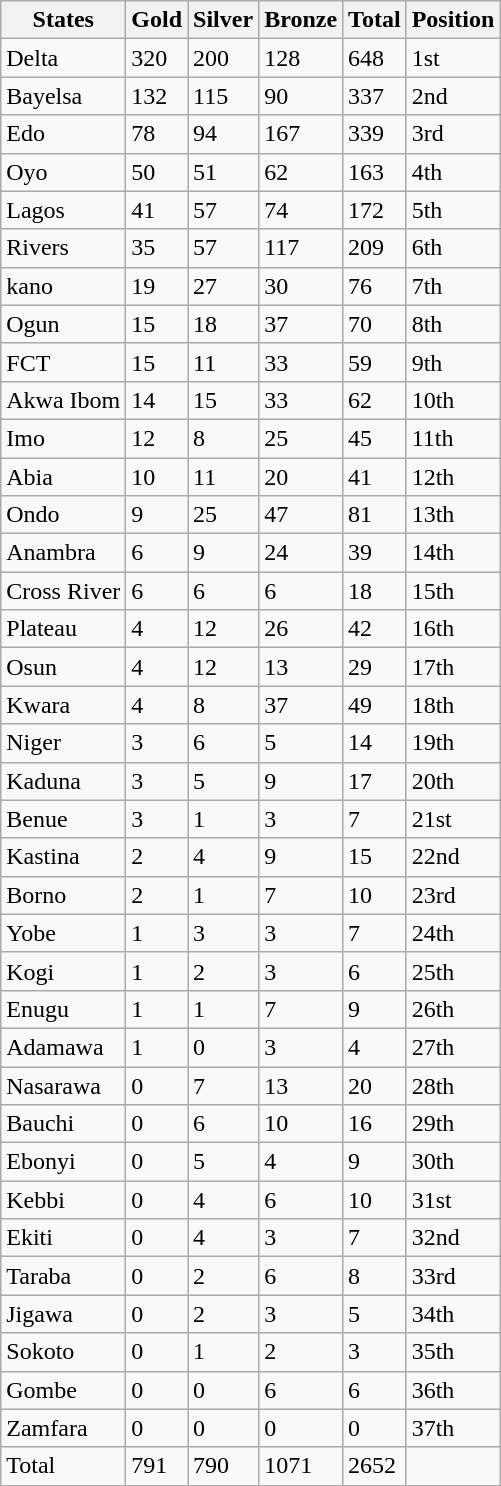<table class="wikitable">
<tr>
<th>States</th>
<th>Gold</th>
<th>Silver</th>
<th>Bronze</th>
<th>Total</th>
<th>Position</th>
</tr>
<tr>
<td>Delta</td>
<td>320</td>
<td>200</td>
<td>128</td>
<td>648</td>
<td>1st</td>
</tr>
<tr>
<td>Bayelsa</td>
<td>132</td>
<td>115</td>
<td>90</td>
<td>337</td>
<td>2nd</td>
</tr>
<tr>
<td>Edo</td>
<td>78</td>
<td>94</td>
<td>167</td>
<td>339</td>
<td>3rd</td>
</tr>
<tr>
<td>Oyo</td>
<td>50</td>
<td>51</td>
<td>62</td>
<td>163</td>
<td>4th</td>
</tr>
<tr>
<td>Lagos</td>
<td>41</td>
<td>57</td>
<td>74</td>
<td>172</td>
<td>5th</td>
</tr>
<tr>
<td>Rivers</td>
<td>35</td>
<td>57</td>
<td>117</td>
<td>209</td>
<td>6th</td>
</tr>
<tr>
<td>kano</td>
<td>19</td>
<td>27</td>
<td>30</td>
<td>76</td>
<td>7th</td>
</tr>
<tr>
<td>Ogun</td>
<td>15</td>
<td>18</td>
<td>37</td>
<td>70</td>
<td>8th</td>
</tr>
<tr>
<td>FCT</td>
<td>15</td>
<td>11</td>
<td>33</td>
<td>59</td>
<td>9th</td>
</tr>
<tr>
<td>Akwa Ibom</td>
<td>14</td>
<td>15</td>
<td>33</td>
<td>62</td>
<td>10th</td>
</tr>
<tr>
<td>Imo</td>
<td>12</td>
<td>8</td>
<td>25</td>
<td>45</td>
<td>11th</td>
</tr>
<tr>
<td>Abia</td>
<td>10</td>
<td>11</td>
<td>20</td>
<td>41</td>
<td>12th</td>
</tr>
<tr>
<td>Ondo</td>
<td>9</td>
<td>25</td>
<td>47</td>
<td>81</td>
<td>13th</td>
</tr>
<tr>
<td>Anambra</td>
<td>6</td>
<td>9</td>
<td>24</td>
<td>39</td>
<td>14th</td>
</tr>
<tr>
<td>Cross River</td>
<td>6</td>
<td>6</td>
<td>6</td>
<td>18</td>
<td>15th</td>
</tr>
<tr>
<td>Plateau</td>
<td>4</td>
<td>12</td>
<td>26</td>
<td>42</td>
<td>16th</td>
</tr>
<tr>
<td>Osun</td>
<td>4</td>
<td>12</td>
<td>13</td>
<td>29</td>
<td>17th</td>
</tr>
<tr>
<td>Kwara</td>
<td>4</td>
<td>8</td>
<td>37</td>
<td>49</td>
<td>18th</td>
</tr>
<tr>
<td>Niger</td>
<td>3</td>
<td>6</td>
<td>5</td>
<td>14</td>
<td>19th</td>
</tr>
<tr>
<td>Kaduna</td>
<td>3</td>
<td>5</td>
<td>9</td>
<td>17</td>
<td>20th</td>
</tr>
<tr>
<td>Benue</td>
<td>3</td>
<td>1</td>
<td>3</td>
<td>7</td>
<td>21st</td>
</tr>
<tr>
<td>Kastina</td>
<td>2</td>
<td>4</td>
<td>9</td>
<td>15</td>
<td>22nd</td>
</tr>
<tr>
<td>Borno</td>
<td>2</td>
<td>1</td>
<td>7</td>
<td>10</td>
<td>23rd</td>
</tr>
<tr>
<td>Yobe</td>
<td>1</td>
<td>3</td>
<td>3</td>
<td>7</td>
<td>24th</td>
</tr>
<tr>
<td>Kogi</td>
<td>1</td>
<td>2</td>
<td>3</td>
<td>6</td>
<td>25th</td>
</tr>
<tr>
<td>Enugu</td>
<td>1</td>
<td>1</td>
<td>7</td>
<td>9</td>
<td>26th</td>
</tr>
<tr>
<td>Adamawa</td>
<td>1</td>
<td>0</td>
<td>3</td>
<td>4</td>
<td>27th</td>
</tr>
<tr>
<td>Nasarawa</td>
<td>0</td>
<td>7</td>
<td>13</td>
<td>20</td>
<td>28th</td>
</tr>
<tr>
<td>Bauchi</td>
<td>0</td>
<td>6</td>
<td>10</td>
<td>16</td>
<td>29th</td>
</tr>
<tr>
<td>Ebonyi</td>
<td>0</td>
<td>5</td>
<td>4</td>
<td>9</td>
<td>30th</td>
</tr>
<tr>
<td>Kebbi</td>
<td>0</td>
<td>4</td>
<td>6</td>
<td>10</td>
<td>31st</td>
</tr>
<tr>
<td>Ekiti</td>
<td>0</td>
<td>4</td>
<td>3</td>
<td>7</td>
<td>32nd</td>
</tr>
<tr>
<td>Taraba</td>
<td>0</td>
<td>2</td>
<td>6</td>
<td>8</td>
<td>33rd</td>
</tr>
<tr>
<td>Jigawa</td>
<td>0</td>
<td>2</td>
<td>3</td>
<td>5</td>
<td>34th</td>
</tr>
<tr>
<td>Sokoto</td>
<td>0</td>
<td>1</td>
<td>2</td>
<td>3</td>
<td>35th</td>
</tr>
<tr>
<td>Gombe</td>
<td>0</td>
<td>0</td>
<td>6</td>
<td>6</td>
<td>36th</td>
</tr>
<tr>
<td>Zamfara</td>
<td>0</td>
<td>0</td>
<td>0</td>
<td>0</td>
<td>37th</td>
</tr>
<tr>
<td>Total</td>
<td>791</td>
<td>790</td>
<td>1071</td>
<td>2652</td>
<td></td>
</tr>
<tr>
</tr>
</table>
